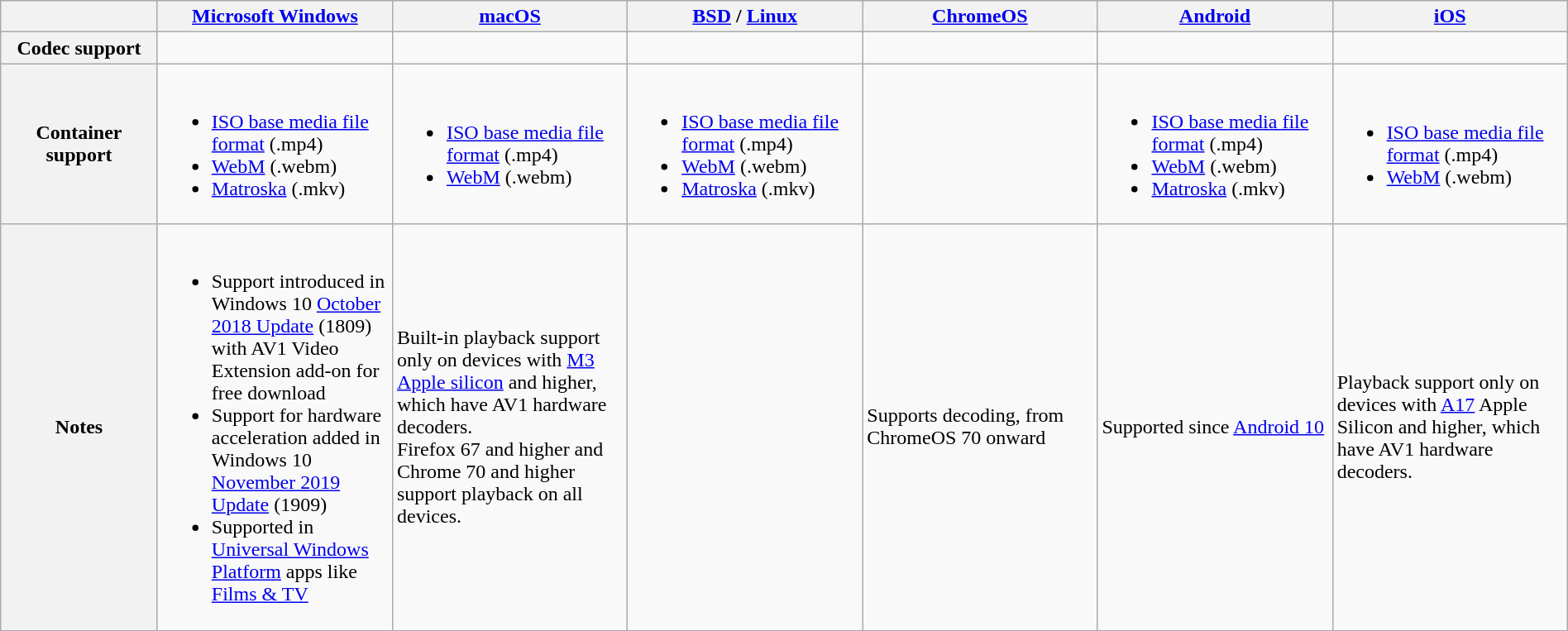<table class="wikitable" style="width: 100%;">
<tr>
<th scope="col"></th>
<th scope="col" style="width: 15%;"><a href='#'>Microsoft Windows</a></th>
<th scope="col" style="width: 15%;"><a href='#'>macOS</a></th>
<th scope="col" style="width: 15%;"><a href='#'>BSD</a> / <a href='#'>Linux</a></th>
<th scope="col" style="width: 15%;"><a href='#'>ChromeOS</a></th>
<th scope="col" style="width: 15%;"><a href='#'>Android</a></th>
<th scope="col" style="width: 15%;"><a href='#'>iOS</a></th>
</tr>
<tr>
<th scope="row">Codec support</th>
<td></td>
<td></td>
<td></td>
<td></td>
<td></td>
<td></td>
</tr>
<tr>
<th scope="row">Container support</th>
<td><br><ul><li><a href='#'>ISO base media file format</a> (.mp4)</li><li><a href='#'>WebM</a> (.webm)</li><li><a href='#'>Matroska</a> (.mkv)</li></ul></td>
<td><br><ul><li><a href='#'>ISO base media file format</a> (.mp4)</li><li><a href='#'>WebM</a> (.webm)</li></ul></td>
<td><br><ul><li><a href='#'>ISO base media file format</a> (.mp4)</li><li><a href='#'>WebM</a> (.webm)</li><li><a href='#'>Matroska</a> (.mkv)</li></ul></td>
<td></td>
<td><br><ul><li><a href='#'>ISO base media file format</a> (.mp4)</li><li><a href='#'>WebM</a> (.webm)</li><li><a href='#'>Matroska</a> (.mkv)</li></ul></td>
<td><br><ul><li><a href='#'>ISO base media file format</a> (.mp4)</li><li><a href='#'>WebM</a> (.webm)</li></ul></td>
</tr>
<tr>
<th scope="row">Notes</th>
<td><br><ul><li>Support introduced in Windows 10 <a href='#'>October 2018 Update</a> (1809) with AV1 Video Extension add-on for free download</li><li>Support for hardware acceleration added in Windows 10 <a href='#'>November 2019 Update</a> (1909)</li><li>Supported in <a href='#'>Universal Windows Platform</a> apps like <a href='#'>Films & TV</a></li></ul></td>
<td>Built-in playback support only on devices with <a href='#'>M3</a> <a href='#'>Apple silicon</a> and higher, which have AV1 hardware decoders.<br>Firefox 67 and higher and Chrome 70 and higher support playback on all devices.</td>
<td></td>
<td>Supports decoding, from ChromeOS 70 onward</td>
<td>Supported since <a href='#'>Android 10</a></td>
<td>Playback support only on devices with <a href='#'>A17</a> Apple Silicon and higher, which have AV1 hardware decoders.</td>
</tr>
</table>
